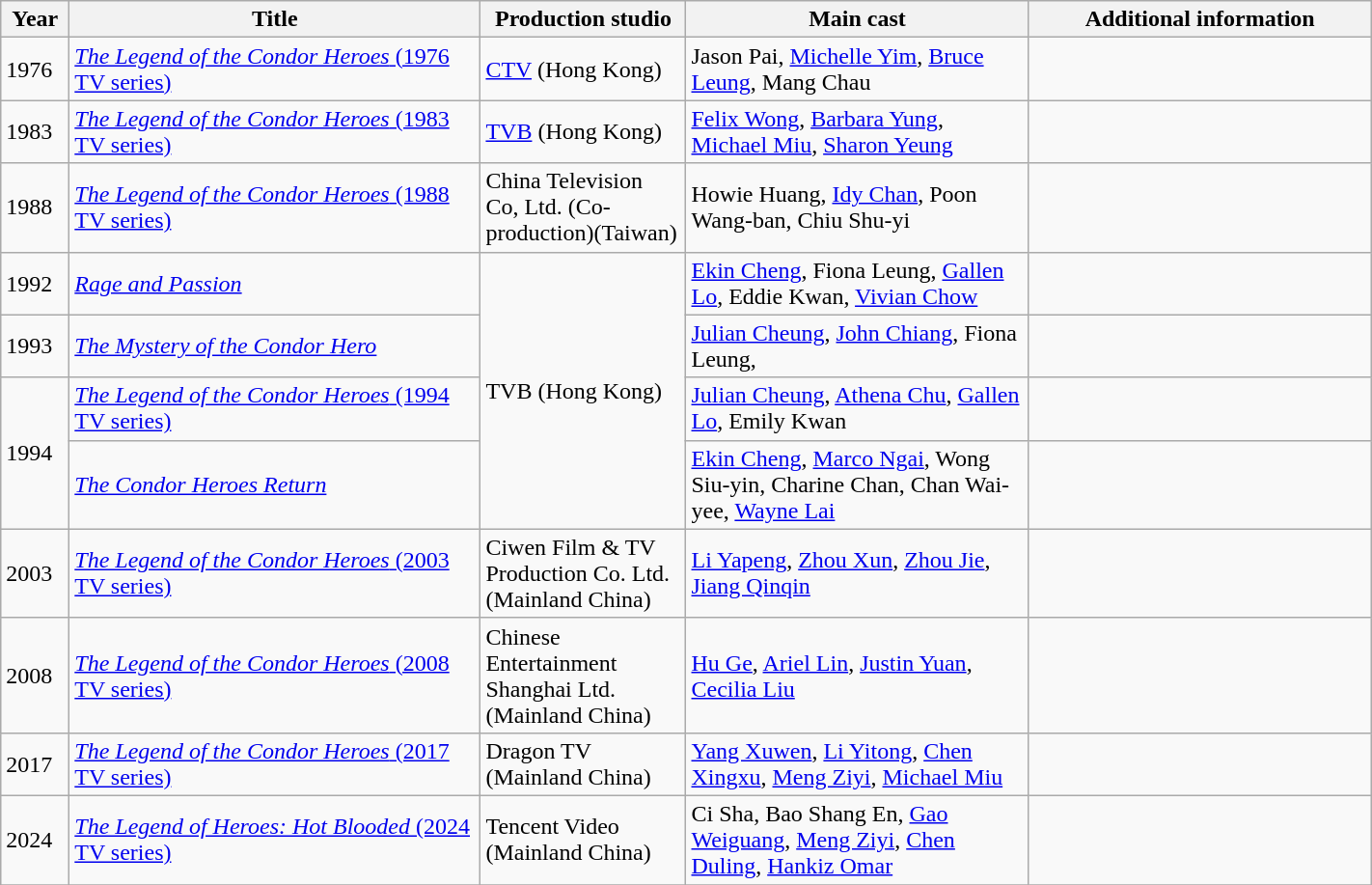<table class="wikitable" width=75%>
<tr>
<th width=5%>Year</th>
<th width=30%>Title</th>
<th width=15%>Production studio</th>
<th width=25%>Main cast</th>
<th>Additional information</th>
</tr>
<tr>
<td>1976</td>
<td><a href='#'><em>The Legend of the Condor Heroes</em> (1976 TV series)</a></td>
<td><a href='#'>CTV</a> (Hong Kong)</td>
<td>Jason Pai, <a href='#'>Michelle Yim</a>, <a href='#'>Bruce Leung</a>, Mang Chau</td>
<td></td>
</tr>
<tr>
<td>1983</td>
<td><a href='#'><em>The Legend of the Condor Heroes</em> (1983 TV series)</a></td>
<td><a href='#'>TVB</a> (Hong Kong)</td>
<td><a href='#'>Felix Wong</a>, <a href='#'>Barbara Yung</a>, <a href='#'>Michael Miu</a>, <a href='#'>Sharon Yeung</a></td>
<td></td>
</tr>
<tr>
<td>1988</td>
<td><a href='#'><em>The Legend of the Condor Heroes</em> (1988 TV series)</a></td>
<td>China Television Co, Ltd. (Co-production)(Taiwan)</td>
<td>Howie Huang, <a href='#'>Idy Chan</a>, Poon Wang-ban, Chiu Shu-yi</td>
<td></td>
</tr>
<tr>
<td>1992</td>
<td><em><a href='#'>Rage and Passion</a></em></td>
<td rowspan=4>TVB (Hong Kong)</td>
<td><a href='#'>Ekin Cheng</a>, Fiona Leung, <a href='#'>Gallen Lo</a>, Eddie Kwan, <a href='#'>Vivian Chow</a></td>
<td></td>
</tr>
<tr>
<td>1993</td>
<td><em><a href='#'>The Mystery of the Condor Hero</a></em></td>
<td><a href='#'>Julian Cheung</a>, <a href='#'>John Chiang</a>, Fiona Leung,</td>
<td></td>
</tr>
<tr>
<td rowspan=2>1994</td>
<td><a href='#'><em>The Legend of the Condor Heroes</em> (1994 TV series)</a></td>
<td><a href='#'>Julian Cheung</a>, <a href='#'>Athena Chu</a>, <a href='#'>Gallen Lo</a>, Emily Kwan</td>
<td></td>
</tr>
<tr>
<td><em><a href='#'>The Condor Heroes Return</a></em></td>
<td><a href='#'>Ekin Cheng</a>, <a href='#'>Marco Ngai</a>, Wong Siu-yin, Charine Chan, Chan Wai-yee, <a href='#'>Wayne Lai</a></td>
<td></td>
</tr>
<tr>
<td>2003</td>
<td><a href='#'><em>The Legend of the Condor Heroes</em> (2003 TV series)</a></td>
<td>Ciwen Film & TV Production Co. Ltd. (Mainland China)</td>
<td><a href='#'>Li Yapeng</a>, <a href='#'>Zhou Xun</a>, <a href='#'>Zhou Jie</a>, <a href='#'>Jiang Qinqin</a></td>
<td></td>
</tr>
<tr>
<td>2008</td>
<td><a href='#'><em>The Legend of the Condor Heroes</em> (2008 TV series)</a></td>
<td>Chinese Entertainment Shanghai Ltd.<br>(Mainland China)</td>
<td><a href='#'>Hu Ge</a>, <a href='#'>Ariel Lin</a>, <a href='#'>Justin Yuan</a>, <a href='#'>Cecilia Liu</a></td>
<td></td>
</tr>
<tr>
<td>2017</td>
<td><a href='#'><em>The Legend of the Condor Heroes</em> (2017 TV series)</a></td>
<td>Dragon TV (Mainland China)</td>
<td><a href='#'>Yang Xuwen</a>, <a href='#'>Li Yitong</a>, <a href='#'>Chen Xingxu</a>, <a href='#'>Meng Ziyi</a>, <a href='#'>Michael Miu</a></td>
<td></td>
</tr>
<tr>
<td>2024</td>
<td><a href='#'><em>The Legend of Heroes: Hot Blooded</em> (2024 TV series)</a></td>
<td>Tencent Video (Mainland China)</td>
<td>Ci Sha, Bao Shang En, <a href='#'>Gao Weiguang</a>, <a href='#'>Meng Ziyi</a>, <a href='#'>Chen Duling</a>, <a href='#'>Hankiz Omar</a></td>
<td></td>
</tr>
<tr>
</tr>
</table>
